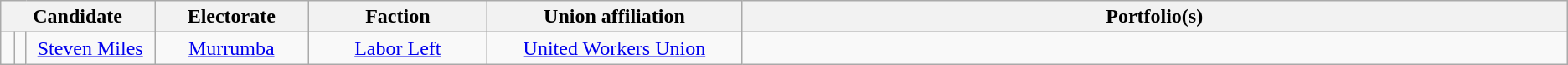<table class="wikitable" style="text-align:center">
<tr>
<th width=125px; colspan=3>Candidate</th>
<th width=115px>Electorate</th>
<th width=135px>Faction</th>
<th width=195px>Union affiliation</th>
<th width=650px>Portfolio(s)</th>
</tr>
<tr>
<td width="3pt" > </td>
<td></td>
<td><a href='#'>Steven Miles</a></td>
<td><a href='#'>Murrumba</a></td>
<td><a href='#'>Labor Left</a></td>
<td><a href='#'>United Workers Union</a></td>
<td align=left></td>
</tr>
</table>
